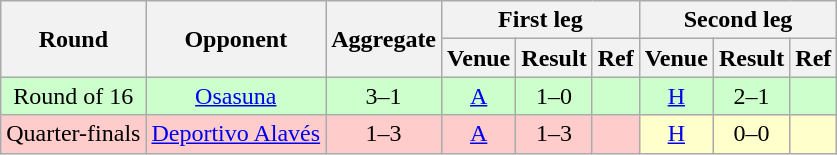<table class="wikitable" style="font-size:100%; text-align:center">
<tr>
<th rowspan="2">Round</th>
<th rowspan="2">Opponent</th>
<th rowspan="2">Aggregate</th>
<th colspan="3">First leg</th>
<th colspan="3">Second leg</th>
</tr>
<tr>
<th>Venue</th>
<th>Result</th>
<th>Ref</th>
<th>Venue</th>
<th>Result</th>
<th>Ref</th>
</tr>
<tr bgcolor= CCFFCC>
<td>Round of 16</td>
<td><a href='#'>Osasuna</a></td>
<td>3–1</td>
<td><a href='#'>A</a></td>
<td>1–0</td>
<td></td>
<td><a href='#'>H</a></td>
<td>2–1</td>
<td></td>
</tr>
<tr bgcolor= FFCCCC>
<td>Quarter-finals</td>
<td><a href='#'>Deportivo Alavés</a></td>
<td>1–3</td>
<td><a href='#'>A</a></td>
<td>1–3</td>
<td></td>
<td bgcolor="#FFFFCC"><a href='#'>H</a></td>
<td bgcolor="#FFFFCC">0–0</td>
<td bgcolor="#FFFFCC"></td>
</tr>
</table>
